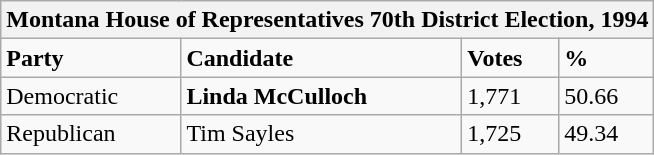<table class="wikitable">
<tr>
<th colspan="4">Montana House of Representatives 70th District Election, 1994</th>
</tr>
<tr>
<td><strong>Party</strong></td>
<td><strong>Candidate</strong></td>
<td><strong>Votes</strong></td>
<td><strong>%</strong></td>
</tr>
<tr>
<td>Democratic</td>
<td><strong>Linda McCulloch</strong></td>
<td>1,771</td>
<td>50.66</td>
</tr>
<tr>
<td>Republican</td>
<td>Tim Sayles</td>
<td>1,725</td>
<td>49.34</td>
</tr>
</table>
